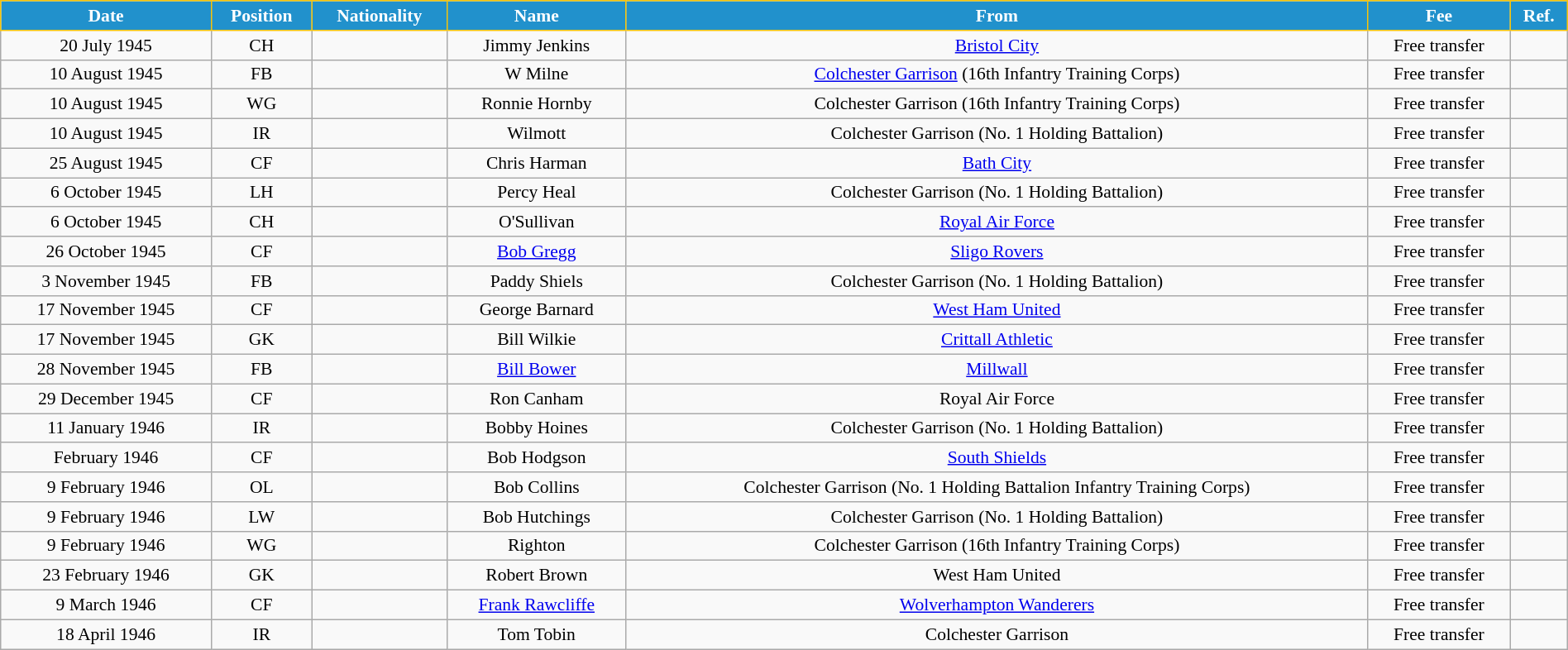<table class="wikitable" style="text-align:center; font-size:90%; width:100%;">
<tr>
<th style="background:#2191CC; color:white; border:1px solid #F7C408; text-align:center;">Date</th>
<th style="background:#2191CC; color:white; border:1px solid #F7C408; text-align:center;">Position</th>
<th style="background:#2191CC; color:white; border:1px solid #F7C408; text-align:center;">Nationality</th>
<th style="background:#2191CC; color:white; border:1px solid #F7C408; text-align:center;">Name</th>
<th style="background:#2191CC; color:white; border:1px solid #F7C408; text-align:center;">From</th>
<th style="background:#2191CC; color:white; border:1px solid #F7C408; text-align:center;">Fee</th>
<th style="background:#2191CC; color:white; border:1px solid #F7C408; text-align:center;">Ref.</th>
</tr>
<tr>
<td>20 July 1945</td>
<td>CH</td>
<td></td>
<td>Jimmy Jenkins</td>
<td> <a href='#'>Bristol City</a></td>
<td>Free transfer</td>
<td></td>
</tr>
<tr>
<td>10 August 1945</td>
<td>FB</td>
<td></td>
<td>W Milne</td>
<td><a href='#'>Colchester Garrison</a> (16th Infantry Training Corps)</td>
<td>Free transfer</td>
<td></td>
</tr>
<tr>
<td>10 August 1945</td>
<td>WG</td>
<td></td>
<td>Ronnie Hornby</td>
<td>Colchester Garrison (16th Infantry Training Corps)</td>
<td>Free transfer</td>
<td></td>
</tr>
<tr>
<td>10 August 1945</td>
<td>IR</td>
<td></td>
<td>Wilmott</td>
<td>Colchester Garrison (No. 1 Holding Battalion)</td>
<td>Free transfer</td>
<td></td>
</tr>
<tr>
<td>25 August 1945</td>
<td>CF</td>
<td></td>
<td>Chris Harman</td>
<td> <a href='#'>Bath City</a></td>
<td>Free transfer</td>
<td></td>
</tr>
<tr>
<td>6 October 1945</td>
<td>LH</td>
<td></td>
<td>Percy Heal</td>
<td>Colchester Garrison (No. 1 Holding Battalion)</td>
<td>Free transfer</td>
<td></td>
</tr>
<tr>
<td>6 October 1945</td>
<td>CH</td>
<td></td>
<td>O'Sullivan</td>
<td><a href='#'>Royal Air Force</a></td>
<td>Free transfer</td>
<td></td>
</tr>
<tr>
<td>26 October 1945</td>
<td>CF</td>
<td></td>
<td><a href='#'>Bob Gregg</a></td>
<td> <a href='#'>Sligo Rovers</a></td>
<td>Free transfer</td>
<td></td>
</tr>
<tr>
<td>3 November 1945</td>
<td>FB</td>
<td></td>
<td>Paddy Shiels</td>
<td>Colchester Garrison (No. 1 Holding Battalion)</td>
<td>Free transfer</td>
<td></td>
</tr>
<tr>
<td>17 November 1945</td>
<td>CF</td>
<td></td>
<td>George Barnard</td>
<td> <a href='#'>West Ham United</a></td>
<td>Free transfer</td>
<td></td>
</tr>
<tr>
<td>17 November 1945</td>
<td>GK</td>
<td></td>
<td>Bill Wilkie</td>
<td> <a href='#'>Crittall Athletic</a></td>
<td>Free transfer</td>
<td></td>
</tr>
<tr>
<td>28 November 1945</td>
<td>FB</td>
<td></td>
<td><a href='#'>Bill Bower</a></td>
<td> <a href='#'>Millwall</a></td>
<td>Free transfer</td>
<td></td>
</tr>
<tr>
<td>29 December 1945</td>
<td>CF</td>
<td></td>
<td>Ron Canham</td>
<td>Royal Air Force</td>
<td>Free transfer</td>
<td></td>
</tr>
<tr>
<td>11 January 1946</td>
<td>IR</td>
<td></td>
<td>Bobby Hoines</td>
<td>Colchester Garrison (No. 1 Holding Battalion)</td>
<td>Free transfer</td>
<td></td>
</tr>
<tr>
<td>February 1946</td>
<td>CF</td>
<td></td>
<td>Bob Hodgson</td>
<td> <a href='#'>South Shields</a></td>
<td>Free transfer</td>
<td></td>
</tr>
<tr>
<td>9 February 1946</td>
<td>OL</td>
<td></td>
<td>Bob Collins</td>
<td>Colchester Garrison (No. 1 Holding Battalion Infantry Training Corps)</td>
<td>Free transfer</td>
<td></td>
</tr>
<tr>
<td>9 February 1946</td>
<td>LW</td>
<td></td>
<td>Bob Hutchings</td>
<td>Colchester Garrison (No. 1 Holding Battalion)</td>
<td>Free transfer</td>
<td></td>
</tr>
<tr>
<td>9 February 1946</td>
<td>WG</td>
<td></td>
<td>Righton</td>
<td>Colchester Garrison (16th Infantry Training Corps)</td>
<td>Free transfer</td>
<td></td>
</tr>
<tr>
<td>23 February 1946</td>
<td>GK</td>
<td></td>
<td>Robert Brown</td>
<td> West Ham United</td>
<td>Free transfer</td>
<td></td>
</tr>
<tr>
<td>9 March 1946</td>
<td>CF</td>
<td></td>
<td><a href='#'>Frank Rawcliffe</a></td>
<td> <a href='#'>Wolverhampton Wanderers</a></td>
<td>Free transfer</td>
<td></td>
</tr>
<tr>
<td>18 April 1946</td>
<td>IR</td>
<td></td>
<td>Tom Tobin</td>
<td>Colchester Garrison</td>
<td>Free transfer</td>
<td></td>
</tr>
</table>
